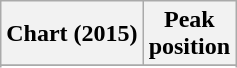<table class="wikitable sortable plainrowheaders">
<tr>
<th scope="col">Chart (2015)</th>
<th scope="col">Peak<br>position</th>
</tr>
<tr>
</tr>
<tr>
</tr>
<tr>
</tr>
<tr>
</tr>
</table>
